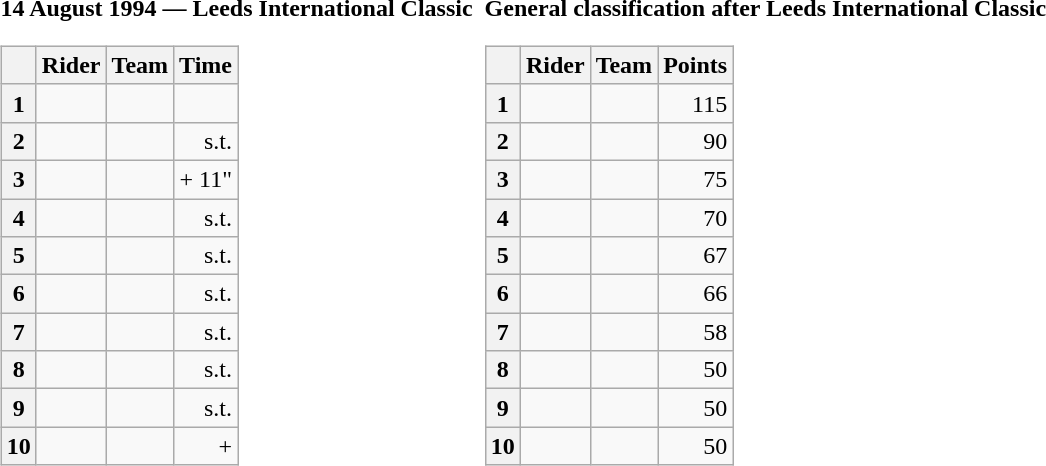<table>
<tr>
<td><strong>14 August 1994 — Leeds International Classic </strong><br><table class="wikitable">
<tr>
<th></th>
<th>Rider</th>
<th>Team</th>
<th>Time</th>
</tr>
<tr>
<th>1</th>
<td></td>
<td></td>
<td align="right"></td>
</tr>
<tr>
<th>2</th>
<td></td>
<td></td>
<td align="right">s.t.</td>
</tr>
<tr>
<th>3</th>
<td></td>
<td></td>
<td align="right">+ 11"</td>
</tr>
<tr>
<th>4</th>
<td></td>
<td></td>
<td align="right">s.t.</td>
</tr>
<tr>
<th>5</th>
<td></td>
<td></td>
<td align="right">s.t.</td>
</tr>
<tr>
<th>6</th>
<td></td>
<td></td>
<td align="right">s.t.</td>
</tr>
<tr>
<th>7</th>
<td></td>
<td></td>
<td align="right">s.t.</td>
</tr>
<tr>
<th>8</th>
<td></td>
<td></td>
<td align="right">s.t.</td>
</tr>
<tr>
<th>9</th>
<td></td>
<td></td>
<td align="right">s.t.</td>
</tr>
<tr>
<th>10</th>
<td></td>
<td></td>
<td align="right">+</td>
</tr>
</table>
</td>
<td></td>
<td><strong>General classification after Leeds International Classic</strong><br><table class="wikitable">
<tr>
<th></th>
<th>Rider</th>
<th>Team</th>
<th>Points</th>
</tr>
<tr>
<th>1</th>
<td> </td>
<td></td>
<td align="right">115</td>
</tr>
<tr>
<th>2</th>
<td></td>
<td></td>
<td align="right">90</td>
</tr>
<tr>
<th>3</th>
<td></td>
<td></td>
<td align="right">75</td>
</tr>
<tr>
<th>4</th>
<td></td>
<td></td>
<td align="right">70</td>
</tr>
<tr>
<th>5</th>
<td></td>
<td></td>
<td align="right">67</td>
</tr>
<tr>
<th>6</th>
<td></td>
<td></td>
<td align="right">66</td>
</tr>
<tr>
<th>7</th>
<td></td>
<td></td>
<td align="right">58</td>
</tr>
<tr>
<th>8</th>
<td></td>
<td></td>
<td align="right">50</td>
</tr>
<tr>
<th>9</th>
<td></td>
<td></td>
<td align="right">50</td>
</tr>
<tr>
<th>10</th>
<td></td>
<td></td>
<td align="right">50</td>
</tr>
</table>
</td>
</tr>
</table>
